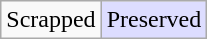<table class="wikitable">
<tr>
<td>Scrapped</td>
<td style=background-color:#DDDDFF>Preserved</td>
</tr>
</table>
